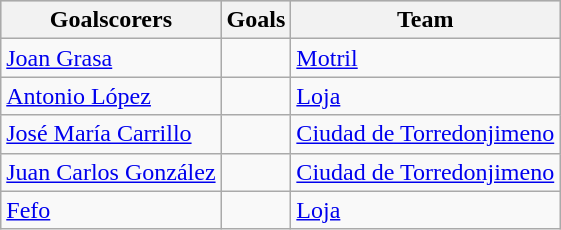<table class="wikitable sortable" class="wikitable">
<tr style="background:#ccc; text-align:center;">
<th>Goalscorers</th>
<th>Goals</th>
<th>Team</th>
</tr>
<tr>
<td> <a href='#'>Joan Grasa</a></td>
<td></td>
<td><a href='#'>Motril</a></td>
</tr>
<tr>
<td> <a href='#'>Antonio López</a></td>
<td></td>
<td><a href='#'>Loja</a></td>
</tr>
<tr>
<td> <a href='#'>José María Carrillo</a></td>
<td></td>
<td><a href='#'>Ciudad de Torredonjimeno</a></td>
</tr>
<tr>
<td> <a href='#'>Juan Carlos González</a></td>
<td></td>
<td><a href='#'>Ciudad de Torredonjimeno</a></td>
</tr>
<tr>
<td> <a href='#'>Fefo</a></td>
<td></td>
<td><a href='#'>Loja</a></td>
</tr>
</table>
